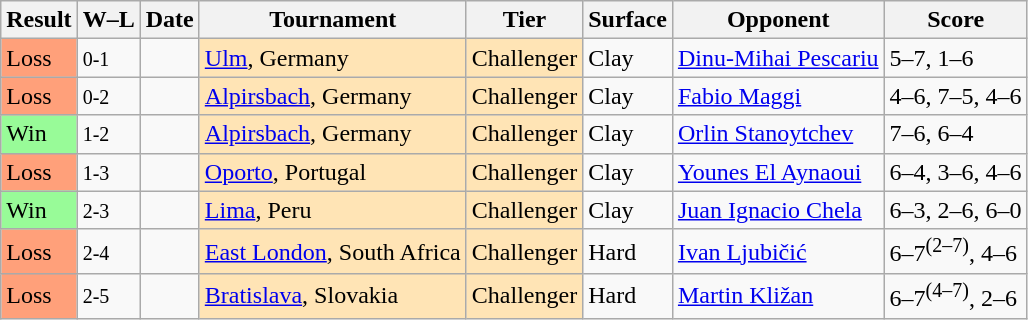<table class="sortable wikitable">
<tr>
<th>Result</th>
<th class="unsortable">W–L</th>
<th>Date</th>
<th>Tournament</th>
<th>Tier</th>
<th>Surface</th>
<th>Opponent</th>
<th class="unsortable">Score</th>
</tr>
<tr>
<td style="background:#ffa07a;">Loss</td>
<td><small>0-1</small></td>
<td></td>
<td style="background:moccasin;"><a href='#'>Ulm</a>, Germany</td>
<td style="background:moccasin;">Challenger</td>
<td>Clay</td>
<td> <a href='#'>Dinu-Mihai Pescariu</a></td>
<td>5–7, 1–6</td>
</tr>
<tr>
<td style="background:#ffa07a;">Loss</td>
<td><small>0-2</small></td>
<td></td>
<td style="background:moccasin;"><a href='#'>Alpirsbach</a>, Germany</td>
<td style="background:moccasin;">Challenger</td>
<td>Clay</td>
<td> <a href='#'>Fabio Maggi</a></td>
<td>4–6, 7–5, 4–6</td>
</tr>
<tr>
<td style="background:#98fb98;">Win</td>
<td><small>1-2</small></td>
<td></td>
<td style="background:moccasin;"><a href='#'>Alpirsbach</a>, Germany</td>
<td style="background:moccasin;">Challenger</td>
<td>Clay</td>
<td> <a href='#'>Orlin Stanoytchev</a></td>
<td>7–6, 6–4</td>
</tr>
<tr>
<td style="background:#ffa07a;">Loss</td>
<td><small>1-3</small></td>
<td></td>
<td style="background:moccasin;"><a href='#'>Oporto</a>, Portugal</td>
<td style="background:moccasin;">Challenger</td>
<td>Clay</td>
<td> <a href='#'>Younes El Aynaoui</a></td>
<td>6–4, 3–6, 4–6</td>
</tr>
<tr>
<td style="background:#98fb98;">Win</td>
<td><small>2-3</small></td>
<td></td>
<td style="background:moccasin;"><a href='#'>Lima</a>, Peru</td>
<td style="background:moccasin;">Challenger</td>
<td>Clay</td>
<td> <a href='#'>Juan Ignacio Chela</a></td>
<td>6–3, 2–6, 6–0</td>
</tr>
<tr>
<td style="background:#ffa07a;">Loss</td>
<td><small>2-4</small></td>
<td></td>
<td style="background:moccasin;"><a href='#'>East London</a>, South Africa</td>
<td style="background:moccasin;">Challenger</td>
<td>Hard</td>
<td> <a href='#'>Ivan Ljubičić</a></td>
<td>6–7<sup>(2–7)</sup>, 4–6</td>
</tr>
<tr>
<td style="background:#ffa07a;">Loss</td>
<td><small>2-5</small></td>
<td></td>
<td style="background:moccasin;"><a href='#'>Bratislava</a>, Slovakia</td>
<td style="background:moccasin;">Challenger</td>
<td>Hard</td>
<td> <a href='#'>Martin Kližan</a></td>
<td>6–7<sup>(4–7)</sup>, 2–6</td>
</tr>
</table>
